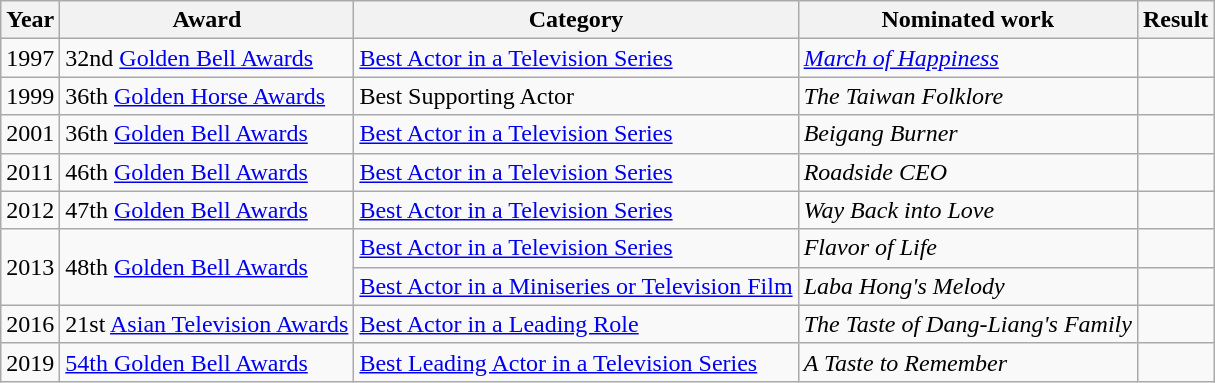<table class="wikitable sortable">
<tr>
<th>Year</th>
<th>Award</th>
<th>Category</th>
<th>Nominated work</th>
<th>Result</th>
</tr>
<tr>
<td>1997</td>
<td>32nd <a href='#'>Golden Bell Awards</a></td>
<td><a href='#'>Best Actor in a Television Series</a></td>
<td><em><a href='#'>March of Happiness</a></em></td>
<td></td>
</tr>
<tr>
<td>1999</td>
<td>36th <a href='#'>Golden Horse Awards</a></td>
<td>Best Supporting Actor</td>
<td><em>The Taiwan Folklore</em></td>
<td></td>
</tr>
<tr>
<td>2001</td>
<td>36th <a href='#'>Golden Bell Awards</a></td>
<td><a href='#'>Best Actor in a Television Series</a></td>
<td><em>Beigang Burner</em></td>
<td></td>
</tr>
<tr>
<td>2011</td>
<td>46th <a href='#'>Golden Bell Awards</a></td>
<td><a href='#'>Best Actor in a Television Series</a></td>
<td><em>Roadside CEO</em></td>
<td></td>
</tr>
<tr>
<td>2012</td>
<td>47th <a href='#'>Golden Bell Awards</a></td>
<td><a href='#'>Best Actor in a Television Series</a></td>
<td><em>Way Back into Love</em></td>
<td></td>
</tr>
<tr>
<td rowspan=2>2013</td>
<td rowspan=2>48th <a href='#'>Golden Bell Awards</a></td>
<td><a href='#'>Best Actor in a Television Series</a></td>
<td><em>Flavor of Life</em></td>
<td></td>
</tr>
<tr>
<td><a href='#'>Best Actor in a Miniseries or Television Film</a></td>
<td><em>Laba Hong's Melody</em></td>
<td></td>
</tr>
<tr>
<td>2016</td>
<td>21st <a href='#'>Asian Television Awards</a></td>
<td><a href='#'>Best Actor in a Leading Role</a></td>
<td><em>The Taste of Dang-Liang's Family</em></td>
<td></td>
</tr>
<tr>
<td>2019</td>
<td><a href='#'>54th Golden Bell Awards</a></td>
<td><a href='#'>Best Leading Actor in a Television Series</a></td>
<td><em>A Taste to Remember</em></td>
<td></td>
</tr>
</table>
